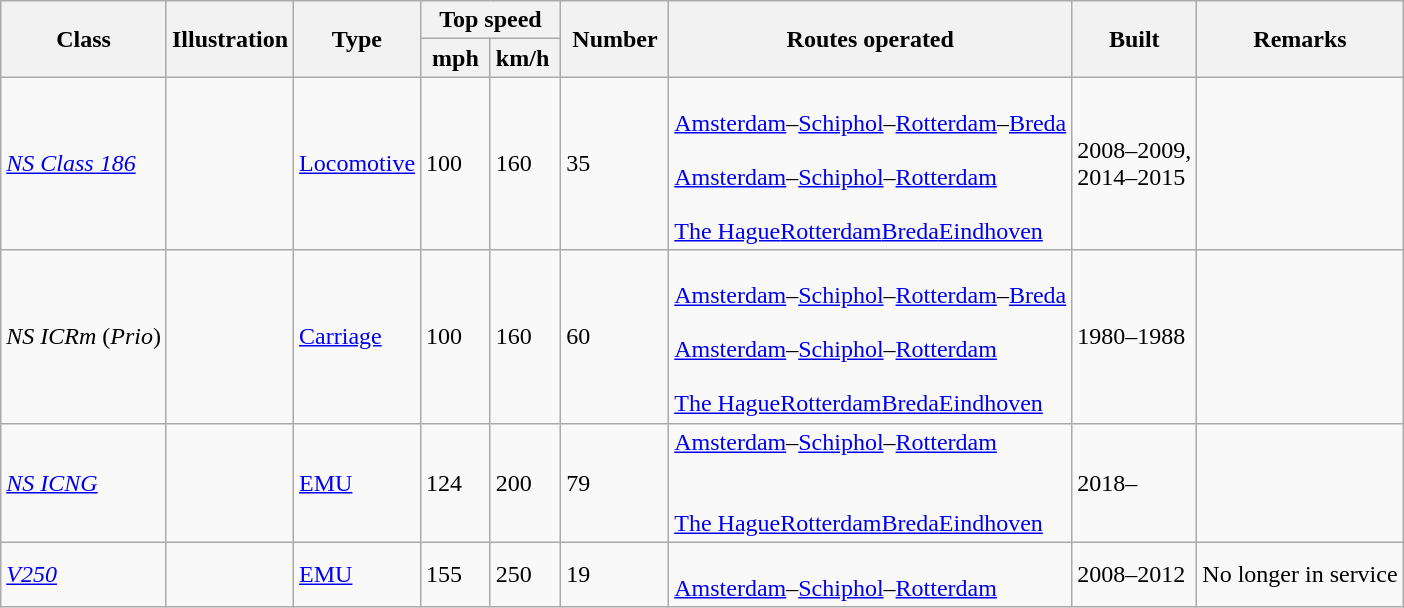<table class="wikitable">
<tr ---- bgcolor=#f9f9f9>
<th rowspan="2"> Class </th>
<th rowspan="2">Illustration</th>
<th rowspan="2"> Type </th>
<th colspan="2"> Top speed </th>
<th rowspan="2"> Number </th>
<th rowspan="2"> Routes operated </th>
<th rowspan="2"> Built </th>
<th rowspan="2"> Remarks </th>
</tr>
<tr ---- bgcolor=#f9f9f9>
<th> mph </th>
<th>km/h </th>
</tr>
<tr>
<td><em><a href='#'>NS Class 186</a></em></td>
<td></td>
<td><a href='#'>Locomotive</a></td>
<td>100</td>
<td>160</td>
<td>35</td>
<td><br><a href='#'>Amsterdam</a>–<a href='#'>Schiphol</a>–<a href='#'>Rotterdam</a>–<a href='#'>Breda</a><br><br>
<a href='#'>Amsterdam</a>–<a href='#'>Schiphol</a>–<a href='#'>Rotterdam</a><br><br>
<a href='#'>The Hague</a><a href='#'>Rotterdam</a><a href='#'>Breda</a><a href='#'>Eindhoven</a></td>
<td>2008–2009,<br>2014–2015</td>
<td></td>
</tr>
<tr>
<td><em>NS ICRm</em> (<em>Prio</em>)</td>
<td></td>
<td><a href='#'>Carriage</a></td>
<td>100</td>
<td>160</td>
<td>60</td>
<td><br><a href='#'>Amsterdam</a>–<a href='#'>Schiphol</a>–<a href='#'>Rotterdam</a>–<a href='#'>Breda</a><br><br><a href='#'>Amsterdam</a>–<a href='#'>Schiphol</a>–<a href='#'>Rotterdam</a><br><br>
<a href='#'>The Hague</a><a href='#'>Rotterdam</a><a href='#'>Breda</a><a href='#'>Eindhoven</a></td>
<td>1980–1988</td>
<td></td>
</tr>
<tr>
<td><a href='#'><em>NS ICNG</em></a></td>
<td></td>
<td><a href='#'>EMU</a></td>
<td>124</td>
<td>200</td>
<td>79</td>
<td><a href='#'>Amsterdam</a>–<a href='#'>Schiphol</a>–<a href='#'>Rotterdam</a><br><br><br><a href='#'>The Hague</a><a href='#'>Rotterdam</a><a href='#'>Breda</a><a href='#'>Eindhoven</a></td>
<td>2018–</td>
<td></td>
</tr>
<tr>
<td><a href='#'><em>V250</em></a></td>
<td></td>
<td><a href='#'>EMU</a></td>
<td>155</td>
<td>250</td>
<td>19</td>
<td><br><a href='#'>Amsterdam</a>–<a href='#'>Schiphol</a>–<a href='#'>Rotterdam</a></td>
<td>2008–2012</td>
<td>No longer in service</td>
</tr>
</table>
